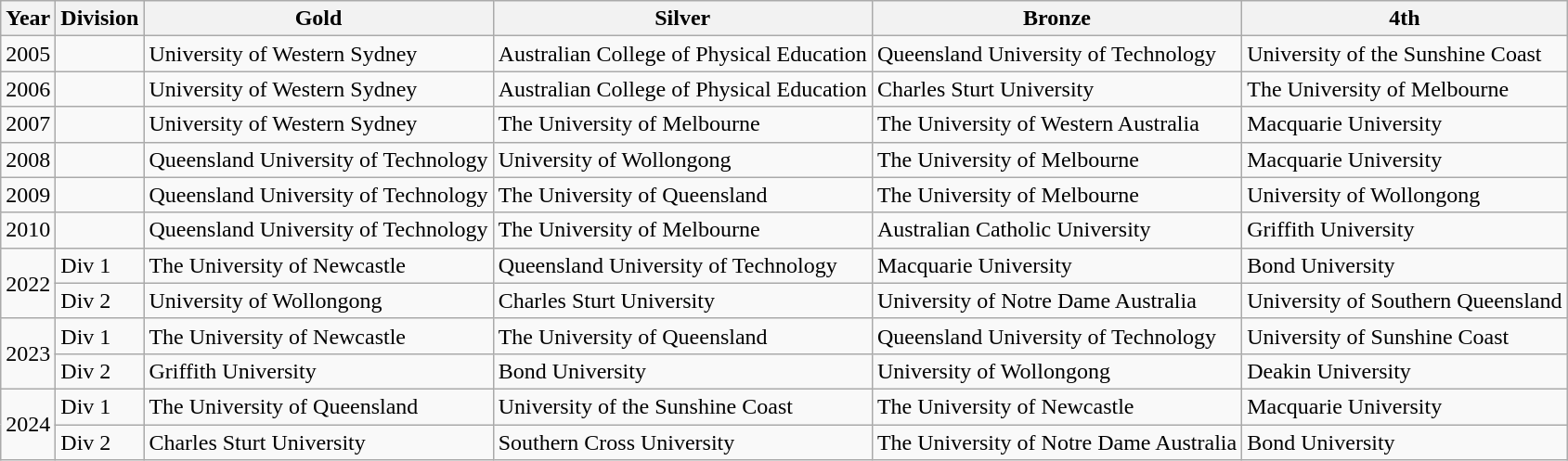<table class="wikitable">
<tr>
<th>Year</th>
<th>Division</th>
<th>Gold</th>
<th>Silver</th>
<th>Bronze</th>
<th>4th</th>
</tr>
<tr>
<td>2005</td>
<td></td>
<td>University of Western Sydney</td>
<td>Australian College of Physical Education</td>
<td>Queensland University of Technology</td>
<td>University of the Sunshine Coast</td>
</tr>
<tr>
<td>2006</td>
<td></td>
<td>University of Western Sydney</td>
<td>Australian College of Physical Education</td>
<td>Charles Sturt University</td>
<td>The University of Melbourne</td>
</tr>
<tr>
<td>2007</td>
<td></td>
<td>University of Western Sydney</td>
<td>The University of Melbourne</td>
<td>The University of Western Australia</td>
<td>Macquarie University</td>
</tr>
<tr>
<td>2008</td>
<td></td>
<td>Queensland University of Technology</td>
<td>University of Wollongong</td>
<td>The University of Melbourne</td>
<td>Macquarie University</td>
</tr>
<tr>
<td>2009</td>
<td></td>
<td>Queensland University of Technology</td>
<td>The University of Queensland</td>
<td>The University of Melbourne</td>
<td>University of Wollongong</td>
</tr>
<tr>
<td>2010</td>
<td></td>
<td>Queensland University of Technology</td>
<td>The University of Melbourne</td>
<td>Australian Catholic University</td>
<td>Griffith University</td>
</tr>
<tr>
<td rowspan="2">2022</td>
<td>Div 1</td>
<td>The University of Newcastle</td>
<td>Queensland University of Technology</td>
<td>Macquarie University</td>
<td>Bond University</td>
</tr>
<tr>
<td>Div 2</td>
<td>University of Wollongong</td>
<td>Charles Sturt University</td>
<td>University of Notre Dame Australia</td>
<td>University of Southern Queensland</td>
</tr>
<tr>
<td rowspan="2">2023</td>
<td>Div 1</td>
<td>The University of Newcastle</td>
<td>The University of Queensland</td>
<td>Queensland University of Technology</td>
<td>University of Sunshine Coast</td>
</tr>
<tr>
<td>Div 2</td>
<td>Griffith University</td>
<td>Bond University</td>
<td>University of Wollongong</td>
<td>Deakin University</td>
</tr>
<tr>
<td rowspan="2">2024</td>
<td>Div 1</td>
<td>The University of Queensland</td>
<td>University of the Sunshine Coast</td>
<td>The University of Newcastle</td>
<td>Macquarie University</td>
</tr>
<tr>
<td>Div 2</td>
<td>Charles Sturt University</td>
<td>Southern Cross University</td>
<td>The University of Notre Dame Australia</td>
<td>Bond University</td>
</tr>
</table>
